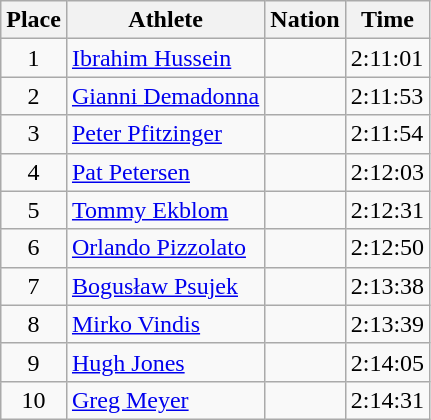<table class="wikitable">
<tr>
<th>Place</th>
<th>Athlete</th>
<th>Nation</th>
<th>Time</th>
</tr>
<tr>
<td style="text-align:center">1</td>
<td><a href='#'>Ibrahim Hussein</a></td>
<td></td>
<td>2:11:01</td>
</tr>
<tr>
<td style="text-align:center">2</td>
<td><a href='#'>Gianni Demadonna</a></td>
<td></td>
<td>2:11:53</td>
</tr>
<tr>
<td style="text-align:center">3</td>
<td><a href='#'>Peter Pfitzinger</a></td>
<td></td>
<td>2:11:54</td>
</tr>
<tr>
<td style="text-align:center">4</td>
<td><a href='#'>Pat Petersen</a></td>
<td></td>
<td>2:12:03</td>
</tr>
<tr>
<td style="text-align:center">5</td>
<td><a href='#'>Tommy Ekblom</a></td>
<td></td>
<td>2:12:31</td>
</tr>
<tr>
<td style="text-align:center">6</td>
<td><a href='#'>Orlando Pizzolato</a></td>
<td></td>
<td>2:12:50</td>
</tr>
<tr>
<td style="text-align:center">7</td>
<td><a href='#'>Bogusław Psujek</a></td>
<td></td>
<td>2:13:38</td>
</tr>
<tr>
<td style="text-align:center">8</td>
<td><a href='#'>Mirko Vindis</a></td>
<td></td>
<td>2:13:39</td>
</tr>
<tr>
<td style="text-align:center">9</td>
<td><a href='#'>Hugh Jones</a></td>
<td></td>
<td>2:14:05</td>
</tr>
<tr>
<td style="text-align:center">10</td>
<td><a href='#'>Greg Meyer</a></td>
<td></td>
<td>2:14:31</td>
</tr>
</table>
